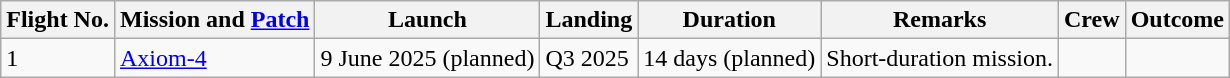<table class="wikitable sticky-header" style="font-size:0.90">
<tr>
<th>Flight No.</th>
<th>Mission and <a href='#'>Patch</a></th>
<th>Launch</th>
<th>Landing</th>
<th>Duration</th>
<th>Remarks</th>
<th>Crew</th>
<th>Outcome</th>
</tr>
<tr>
<td>1</td>
<td><a href='#'>Axiom-4</a></td>
<td>9 June 2025 (planned)</td>
<td>Q3 2025</td>
<td>14 days (planned)</td>
<td>Short-duration mission.</td>
<td></td>
<td></td>
</tr>
</table>
